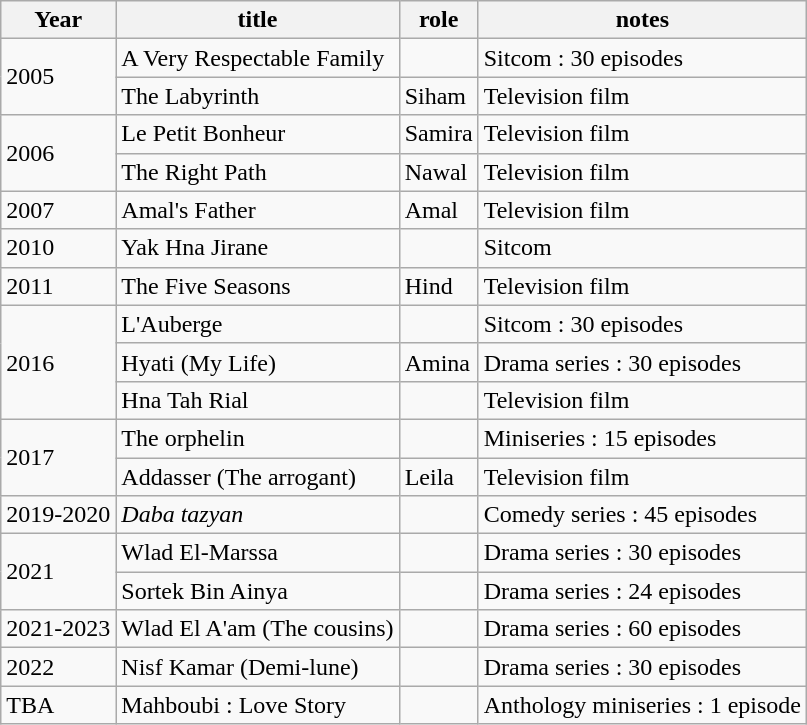<table class="wikitable sortable mw-collapsible">
<tr>
<th>Year</th>
<th>title</th>
<th>role</th>
<th>notes</th>
</tr>
<tr>
<td rowspan="2">2005</td>
<td>A Very Respectable Family</td>
<td></td>
<td>Sitcom : 30 episodes</td>
</tr>
<tr>
<td>The Labyrinth</td>
<td>Siham</td>
<td>Television film</td>
</tr>
<tr>
<td rowspan="2">2006</td>
<td>Le Petit Bonheur</td>
<td>Samira</td>
<td>Television film</td>
</tr>
<tr>
<td>The Right Path</td>
<td>Nawal</td>
<td>Television film</td>
</tr>
<tr>
<td>2007</td>
<td>Amal's Father</td>
<td>Amal</td>
<td>Television film</td>
</tr>
<tr>
<td>2010</td>
<td>Yak Hna Jirane</td>
<td></td>
<td>Sitcom</td>
</tr>
<tr>
<td>2011</td>
<td>The Five Seasons</td>
<td>Hind</td>
<td>Television film</td>
</tr>
<tr>
<td rowspan="3">2016</td>
<td>L'Auberge</td>
<td></td>
<td>Sitcom : 30 episodes</td>
</tr>
<tr>
<td>Hyati (My Life)</td>
<td>Amina</td>
<td>Drama series : 30 episodes</td>
</tr>
<tr>
<td>Hna Tah Rial</td>
<td></td>
<td>Television film</td>
</tr>
<tr>
<td rowspan="2">2017</td>
<td>The orphelin</td>
<td></td>
<td>Miniseries : 15 episodes</td>
</tr>
<tr>
<td>Addasser (The arrogant)</td>
<td>Leila</td>
<td>Television film</td>
</tr>
<tr>
<td>2019-2020</td>
<td><em>Daba tazyan</em></td>
<td></td>
<td>Comedy series : 45 episodes</td>
</tr>
<tr>
<td rowspan="2">2021</td>
<td>Wlad El-Marssa</td>
<td></td>
<td>Drama series : 30 episodes</td>
</tr>
<tr>
<td>Sortek Bin Ainya</td>
<td></td>
<td>Drama series : 24 episodes</td>
</tr>
<tr>
<td>2021-2023</td>
<td>Wlad El A'am (The cousins)</td>
<td></td>
<td>Drama series : 60 episodes</td>
</tr>
<tr>
<td>2022</td>
<td>Nisf Kamar (Demi-lune)</td>
<td></td>
<td>Drama series : 30 episodes</td>
</tr>
<tr>
<td>TBA</td>
<td>Mahboubi : Love Story </td>
<td></td>
<td>Anthology miniseries : 1 episode</td>
</tr>
</table>
